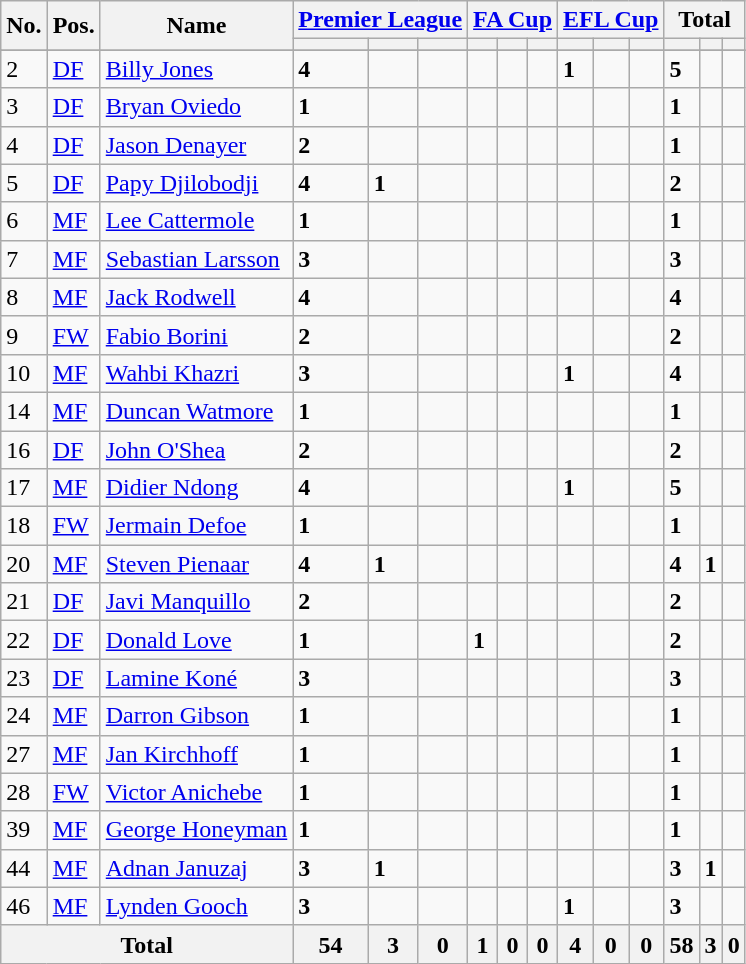<table class="wikitable sortable" style="90% text-align: center">
<tr>
<th rowspan="2">No.</th>
<th rowspan="2">Pos.</th>
<th rowspan="2">Name</th>
<th colspan="3"><a href='#'>Premier League</a></th>
<th colspan="3"><a href='#'>FA Cup</a></th>
<th colspan="3"><a href='#'>EFL Cup</a></th>
<th colspan="3">Total</th>
</tr>
<tr>
<th></th>
<th></th>
<th></th>
<th></th>
<th></th>
<th></th>
<th></th>
<th></th>
<th></th>
<th></th>
<th></th>
<th></th>
</tr>
<tr>
</tr>
<tr>
<td>2</td>
<td><a href='#'>DF</a></td>
<td><a href='#'>Billy Jones</a></td>
<td><strong>4</strong></td>
<td><strong></strong></td>
<td><strong></strong></td>
<td><strong></strong></td>
<td><strong></strong></td>
<td><strong></strong></td>
<td><strong>1</strong></td>
<td><strong></strong></td>
<td><strong></strong></td>
<td><strong>5</strong></td>
<td><strong></strong></td>
<td><strong> </strong></td>
</tr>
<tr>
<td>3</td>
<td><a href='#'>DF</a></td>
<td><a href='#'>Bryan Oviedo</a></td>
<td><strong>1</strong></td>
<td><strong></strong></td>
<td><strong></strong></td>
<td><strong></strong></td>
<td><strong></strong></td>
<td><strong></strong></td>
<td><strong></strong></td>
<td><strong></strong></td>
<td><strong></strong></td>
<td><strong>1</strong></td>
<td><strong></strong></td>
<td><strong> </strong></td>
</tr>
<tr>
<td>4</td>
<td><a href='#'>DF</a></td>
<td><a href='#'>Jason Denayer</a></td>
<td><strong>2</strong></td>
<td><strong></strong></td>
<td><strong></strong></td>
<td><strong></strong></td>
<td><strong></strong></td>
<td><strong></strong></td>
<td><strong></strong></td>
<td><strong></strong></td>
<td><strong></strong></td>
<td><strong>1</strong></td>
<td><strong></strong></td>
<td><strong> </strong></td>
</tr>
<tr>
<td>5</td>
<td><a href='#'>DF</a></td>
<td><a href='#'>Papy Djilobodji</a></td>
<td><strong>4</strong></td>
<td><strong>1</strong></td>
<td><strong></strong></td>
<td><strong></strong></td>
<td><strong></strong></td>
<td><strong></strong></td>
<td><strong></strong></td>
<td><strong></strong></td>
<td><strong></strong></td>
<td><strong>2</strong></td>
<td><strong></strong></td>
<td><strong> </strong></td>
</tr>
<tr>
<td>6</td>
<td><a href='#'>MF</a></td>
<td><a href='#'>Lee Cattermole</a></td>
<td><strong>1</strong></td>
<td><strong></strong></td>
<td><strong></strong></td>
<td><strong></strong></td>
<td><strong></strong></td>
<td><strong></strong></td>
<td><strong></strong></td>
<td><strong></strong></td>
<td><strong></strong></td>
<td><strong>1</strong></td>
<td><strong></strong></td>
<td><strong> </strong></td>
</tr>
<tr>
<td>7</td>
<td><a href='#'>MF</a></td>
<td><a href='#'>Sebastian Larsson</a></td>
<td><strong>3</strong></td>
<td><strong></strong></td>
<td><strong></strong></td>
<td><strong></strong></td>
<td><strong></strong></td>
<td><strong></strong></td>
<td><strong></strong></td>
<td><strong></strong></td>
<td><strong></strong></td>
<td><strong>3</strong></td>
<td><strong></strong></td>
<td><strong> </strong></td>
</tr>
<tr>
<td>8</td>
<td><a href='#'>MF</a></td>
<td><a href='#'>Jack Rodwell</a></td>
<td><strong>4</strong></td>
<td><strong></strong></td>
<td><strong></strong></td>
<td><strong></strong></td>
<td><strong></strong></td>
<td><strong></strong></td>
<td><strong></strong></td>
<td><strong></strong></td>
<td><strong></strong></td>
<td><strong>4</strong></td>
<td><strong></strong></td>
<td><strong> </strong></td>
</tr>
<tr>
<td>9</td>
<td><a href='#'>FW</a></td>
<td><a href='#'>Fabio Borini</a></td>
<td><strong>2</strong></td>
<td><strong></strong></td>
<td><strong></strong></td>
<td><strong></strong></td>
<td><strong></strong></td>
<td><strong></strong></td>
<td><strong></strong></td>
<td><strong></strong></td>
<td><strong></strong></td>
<td><strong>2</strong></td>
<td><strong></strong></td>
<td><strong> </strong></td>
</tr>
<tr>
<td>10</td>
<td><a href='#'>MF</a></td>
<td><a href='#'>Wahbi Khazri</a></td>
<td><strong>3</strong></td>
<td><strong></strong></td>
<td><strong></strong></td>
<td><strong></strong></td>
<td><strong></strong></td>
<td><strong></strong></td>
<td><strong>1</strong></td>
<td><strong></strong></td>
<td><strong></strong></td>
<td><strong>4</strong></td>
<td><strong></strong></td>
<td><strong> </strong></td>
</tr>
<tr>
<td>14</td>
<td><a href='#'>MF</a></td>
<td><a href='#'>Duncan Watmore</a></td>
<td><strong>1</strong></td>
<td><strong></strong></td>
<td><strong></strong></td>
<td><strong></strong></td>
<td><strong></strong></td>
<td><strong></strong></td>
<td><strong></strong></td>
<td><strong></strong></td>
<td><strong></strong></td>
<td><strong>1</strong></td>
<td><strong></strong></td>
<td><strong> </strong></td>
</tr>
<tr>
<td>16</td>
<td><a href='#'>DF</a></td>
<td><a href='#'>John O'Shea</a></td>
<td><strong>2</strong></td>
<td><strong></strong></td>
<td><strong></strong></td>
<td><strong></strong></td>
<td><strong></strong></td>
<td><strong></strong></td>
<td><strong></strong></td>
<td><strong></strong></td>
<td><strong></strong></td>
<td><strong>2</strong></td>
<td><strong></strong></td>
<td><strong> </strong></td>
</tr>
<tr>
<td>17</td>
<td><a href='#'>MF</a></td>
<td><a href='#'>Didier Ndong</a></td>
<td><strong>4</strong></td>
<td><strong></strong></td>
<td><strong></strong></td>
<td><strong></strong></td>
<td><strong></strong></td>
<td><strong></strong></td>
<td><strong>1</strong></td>
<td><strong></strong></td>
<td><strong></strong></td>
<td><strong>5</strong></td>
<td><strong></strong></td>
<td><strong> </strong></td>
</tr>
<tr>
<td>18</td>
<td><a href='#'>FW</a></td>
<td><a href='#'>Jermain Defoe</a></td>
<td><strong>1</strong></td>
<td><strong></strong></td>
<td><strong></strong></td>
<td><strong></strong></td>
<td><strong></strong></td>
<td><strong></strong></td>
<td><strong></strong></td>
<td><strong></strong></td>
<td><strong></strong></td>
<td><strong>1</strong></td>
<td><strong></strong></td>
<td><strong> </strong></td>
</tr>
<tr>
<td>20</td>
<td><a href='#'>MF</a></td>
<td><a href='#'>Steven Pienaar</a></td>
<td><strong>4</strong></td>
<td><strong>1</strong></td>
<td><strong></strong></td>
<td><strong></strong></td>
<td><strong></strong></td>
<td><strong></strong></td>
<td><strong></strong></td>
<td><strong></strong></td>
<td><strong></strong></td>
<td><strong>4</strong></td>
<td><strong>1</strong></td>
<td><strong> </strong></td>
</tr>
<tr>
<td>21</td>
<td><a href='#'>DF</a></td>
<td><a href='#'>Javi Manquillo</a></td>
<td><strong>2</strong></td>
<td><strong></strong></td>
<td><strong></strong></td>
<td><strong></strong></td>
<td><strong></strong></td>
<td><strong></strong></td>
<td><strong></strong></td>
<td><strong></strong></td>
<td><strong></strong></td>
<td><strong>2</strong></td>
<td><strong></strong></td>
<td><strong> </strong></td>
</tr>
<tr>
<td>22</td>
<td><a href='#'>DF</a></td>
<td><a href='#'>Donald Love</a></td>
<td><strong>1</strong></td>
<td><strong></strong></td>
<td><strong></strong></td>
<td><strong>1</strong></td>
<td><strong></strong></td>
<td><strong></strong></td>
<td><strong></strong></td>
<td><strong></strong></td>
<td><strong></strong></td>
<td><strong>2</strong></td>
<td><strong></strong></td>
<td><strong> </strong></td>
</tr>
<tr>
<td>23</td>
<td><a href='#'>DF</a></td>
<td><a href='#'>Lamine Koné</a></td>
<td><strong>3</strong></td>
<td><strong></strong></td>
<td><strong></strong></td>
<td><strong></strong></td>
<td><strong></strong></td>
<td><strong></strong></td>
<td><strong></strong></td>
<td><strong></strong></td>
<td><strong></strong></td>
<td><strong>3</strong></td>
<td><strong></strong></td>
<td><strong> </strong></td>
</tr>
<tr>
<td>24</td>
<td><a href='#'>MF</a></td>
<td><a href='#'>Darron Gibson</a></td>
<td><strong>1</strong></td>
<td><strong></strong></td>
<td><strong></strong></td>
<td><strong></strong></td>
<td><strong></strong></td>
<td><strong></strong></td>
<td><strong></strong></td>
<td><strong></strong></td>
<td><strong></strong></td>
<td><strong>1</strong></td>
<td><strong></strong></td>
<td><strong> </strong></td>
</tr>
<tr>
<td>27</td>
<td><a href='#'>MF</a></td>
<td><a href='#'>Jan Kirchhoff</a></td>
<td><strong>1</strong></td>
<td><strong></strong></td>
<td><strong></strong></td>
<td><strong></strong></td>
<td><strong></strong></td>
<td><strong></strong></td>
<td><strong></strong></td>
<td><strong></strong></td>
<td><strong></strong></td>
<td><strong>1</strong></td>
<td><strong></strong></td>
<td><strong> </strong></td>
</tr>
<tr>
<td>28</td>
<td><a href='#'>FW</a></td>
<td><a href='#'>Victor Anichebe</a></td>
<td><strong>1</strong></td>
<td><strong></strong></td>
<td><strong></strong></td>
<td><strong></strong></td>
<td><strong></strong></td>
<td><strong></strong></td>
<td><strong></strong></td>
<td><strong></strong></td>
<td><strong></strong></td>
<td><strong>1</strong></td>
<td><strong></strong></td>
<td><strong> </strong></td>
</tr>
<tr>
<td>39</td>
<td><a href='#'>MF</a></td>
<td><a href='#'>George Honeyman</a></td>
<td><strong>1</strong></td>
<td><strong></strong></td>
<td><strong></strong></td>
<td><strong></strong></td>
<td><strong></strong></td>
<td><strong></strong></td>
<td><strong></strong></td>
<td><strong></strong></td>
<td><strong></strong></td>
<td><strong>1</strong></td>
<td><strong></strong></td>
<td><strong> </strong></td>
</tr>
<tr>
<td>44</td>
<td><a href='#'>MF</a></td>
<td><a href='#'>Adnan Januzaj</a></td>
<td><strong>3</strong></td>
<td><strong> 1</strong></td>
<td><strong></strong></td>
<td><strong></strong></td>
<td><strong></strong></td>
<td><strong></strong></td>
<td><strong></strong></td>
<td><strong></strong></td>
<td><strong></strong></td>
<td><strong>3</strong></td>
<td><strong> 1</strong></td>
<td><strong> </strong></td>
</tr>
<tr>
<td>46</td>
<td><a href='#'>MF</a></td>
<td><a href='#'>Lynden Gooch</a></td>
<td><strong>3</strong></td>
<td><strong></strong></td>
<td><strong></strong></td>
<td><strong></strong></td>
<td><strong></strong></td>
<td><strong></strong></td>
<td><strong>1</strong></td>
<td><strong></strong></td>
<td><strong></strong></td>
<td><strong>3</strong></td>
<td><strong></strong></td>
<td><strong> </strong></td>
</tr>
<tr>
<th colspan=3>Total</th>
<th>54</th>
<th>3</th>
<th>0</th>
<th>1</th>
<th>0</th>
<th>0</th>
<th>4</th>
<th>0</th>
<th>0</th>
<th>58</th>
<th>3</th>
<th>0</th>
</tr>
</table>
